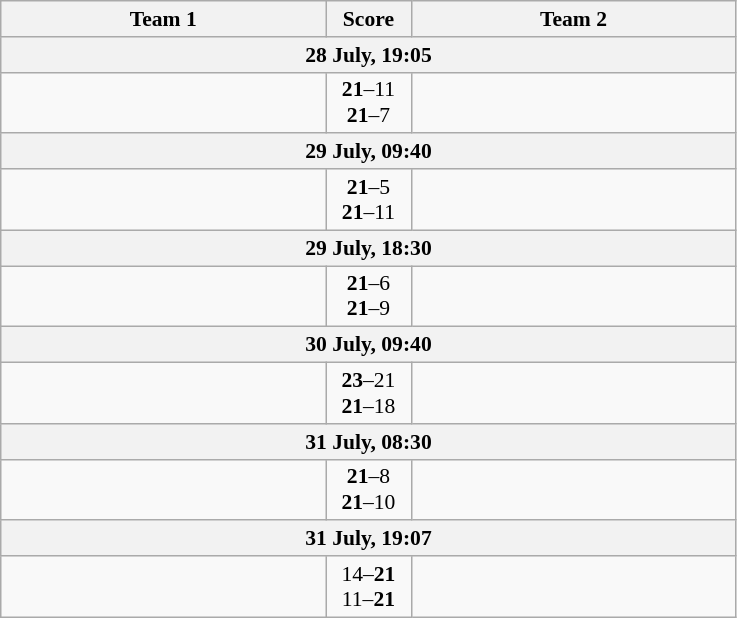<table class="wikitable" style="text-align: center; font-size:90% ">
<tr>
<th align="right" width="210">Team 1</th>
<th width="50">Score</th>
<th align="left" width="210">Team 2</th>
</tr>
<tr>
<th colspan=3>28 July, 19:05</th>
</tr>
<tr>
<td align=right><strong></strong></td>
<td align=center><strong>21</strong>–11<br><strong>21</strong>–7</td>
<td align=left></td>
</tr>
<tr>
<th colspan=3>29 July, 09:40</th>
</tr>
<tr>
<td align=right><strong></strong></td>
<td align=center><strong>21</strong>–5<br><strong>21</strong>–11</td>
<td align=left></td>
</tr>
<tr>
<th colspan=3>29 July, 18:30</th>
</tr>
<tr>
<td align=right><strong></strong></td>
<td align=center><strong>21</strong>–6<br><strong>21</strong>–9</td>
<td align=left></td>
</tr>
<tr>
<th colspan=3>30 July, 09:40</th>
</tr>
<tr>
<td align=right><strong></strong></td>
<td align=center><strong>23</strong>–21<br><strong>21</strong>–18</td>
<td align=left></td>
</tr>
<tr>
<th colspan=3>31 July, 08:30</th>
</tr>
<tr>
<td align=right><strong></strong></td>
<td align=center><strong>21</strong>–8<br><strong>21</strong>–10</td>
<td align=left></td>
</tr>
<tr>
<th colspan=3>31 July, 19:07</th>
</tr>
<tr>
<td align=right></td>
<td align=center>14–<strong>21</strong><br>11–<strong>21</strong></td>
<td align=left><strong></strong></td>
</tr>
</table>
